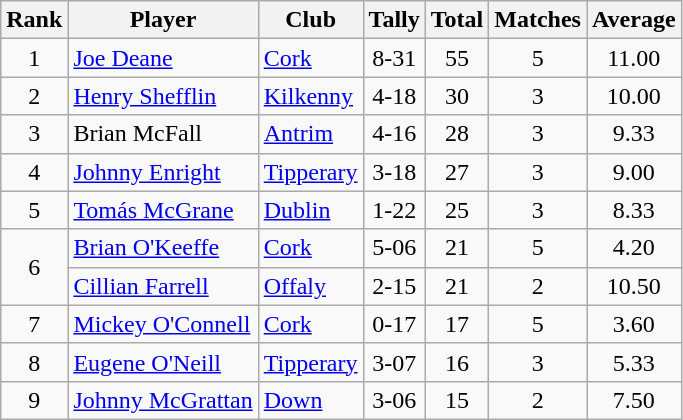<table class="wikitable">
<tr>
<th>Rank</th>
<th>Player</th>
<th>Club</th>
<th>Tally</th>
<th>Total</th>
<th>Matches</th>
<th>Average</th>
</tr>
<tr>
<td rowspan=1 align=center>1</td>
<td><a href='#'>Joe Deane</a></td>
<td><a href='#'>Cork</a></td>
<td align=center>8-31</td>
<td align=center>55</td>
<td align=center>5</td>
<td align=center>11.00</td>
</tr>
<tr>
<td rowspan=1 align=center>2</td>
<td><a href='#'>Henry Shefflin</a></td>
<td><a href='#'>Kilkenny</a></td>
<td align=center>4-18</td>
<td align=center>30</td>
<td align=center>3</td>
<td align=center>10.00</td>
</tr>
<tr>
<td rowspan=1 align=center>3</td>
<td>Brian McFall</td>
<td><a href='#'>Antrim</a></td>
<td align=center>4-16</td>
<td align=center>28</td>
<td align=center>3</td>
<td align=center>9.33</td>
</tr>
<tr>
<td rowspan=1 align=center>4</td>
<td><a href='#'>Johnny Enright</a></td>
<td><a href='#'>Tipperary</a></td>
<td align=center>3-18</td>
<td align=center>27</td>
<td align=center>3</td>
<td align=center>9.00</td>
</tr>
<tr>
<td rowspan=1 align=center>5</td>
<td><a href='#'>Tomás McGrane</a></td>
<td><a href='#'>Dublin</a></td>
<td align=center>1-22</td>
<td align=center>25</td>
<td align=center>3</td>
<td align=center>8.33</td>
</tr>
<tr>
<td rowspan=2 align=center>6</td>
<td><a href='#'>Brian O'Keeffe</a></td>
<td><a href='#'>Cork</a></td>
<td align=center>5-06</td>
<td align=center>21</td>
<td align=center>5</td>
<td align=center>4.20</td>
</tr>
<tr>
<td><a href='#'>Cillian Farrell</a></td>
<td><a href='#'>Offaly</a></td>
<td align=center>2-15</td>
<td align=center>21</td>
<td align=center>2</td>
<td align=center>10.50</td>
</tr>
<tr>
<td rowspan=1 align=center>7</td>
<td><a href='#'>Mickey O'Connell</a></td>
<td><a href='#'>Cork</a></td>
<td align=center>0-17</td>
<td align=center>17</td>
<td align=center>5</td>
<td align=center>3.60</td>
</tr>
<tr>
<td rowspan=1 align=center>8</td>
<td><a href='#'>Eugene O'Neill</a></td>
<td><a href='#'>Tipperary</a></td>
<td align=center>3-07</td>
<td align=center>16</td>
<td align=center>3</td>
<td align=center>5.33</td>
</tr>
<tr>
<td rowspan=1 align=center>9</td>
<td><a href='#'>Johnny McGrattan</a></td>
<td><a href='#'>Down</a></td>
<td align=center>3-06</td>
<td align=center>15</td>
<td align=center>2</td>
<td align=center>7.50</td>
</tr>
</table>
